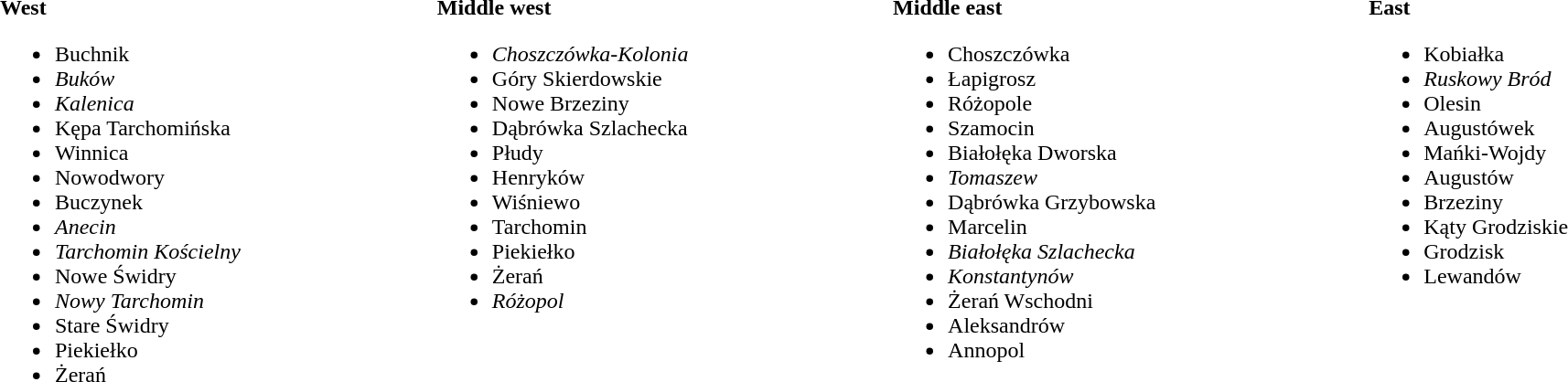<table align=center width=100% border=0 cellspacing=0 cellpadding=4 style="border:none;">
<tr>
<td width=”25%”  valign=top><br><strong>West</strong><ul><li>Buchnik</li><li><em>Buków</em></li><li><em>Kalenica</em></li><li>Kępa Tarchomińska</li><li>Winnica</li><li>Nowodwory</li><li>Buczynek</li><li><em>Anecin</em></li><li><em>Tarchomin Kościelny</em></li><li>Nowe Świdry</li><li><em>Nowy Tarchomin</em></li><li>Stare Świdry</li><li>Piekiełko</li><li>Żerań</li></ul></td>
<td width=”25%” valign=top><br><strong>Middle west</strong><ul><li><em>Choszczówka-Kolonia</em></li><li>Góry Skierdowskie</li><li>Nowe Brzeziny</li><li>Dąbrówka Szlachecka</li><li>Płudy</li><li>Henryków</li><li>Wiśniewo</li><li>Tarchomin</li><li>Piekiełko</li><li>Żerań</li><li><em>Różopol</em></li></ul></td>
<td width=”25%” valign=top><br><strong>Middle east</strong><ul><li>Choszczówka</li><li>Łapigrosz</li><li>Różopole</li><li>Szamocin</li><li>Białołęka Dworska</li><li><em>Tomaszew</em></li><li>Dąbrówka Grzybowska</li><li>Marcelin</li><li><em>Białołęka Szlachecka</em></li><li><em>Konstantynów</em></li><li>Żerań Wschodni</li><li>Aleksandrów</li><li>Annopol</li></ul></td>
<td width=”25%” valign=top><br><strong>East</strong><ul><li>Kobiałka</li><li><em>Ruskowy Bród</em></li><li>Olesin</li><li>Augustówek</li><li>Mańki-Wojdy</li><li>Augustów</li><li>Brzeziny</li><li>Kąty Grodziskie</li><li>Grodzisk</li><li>Lewandów</li></ul></td>
</tr>
</table>
